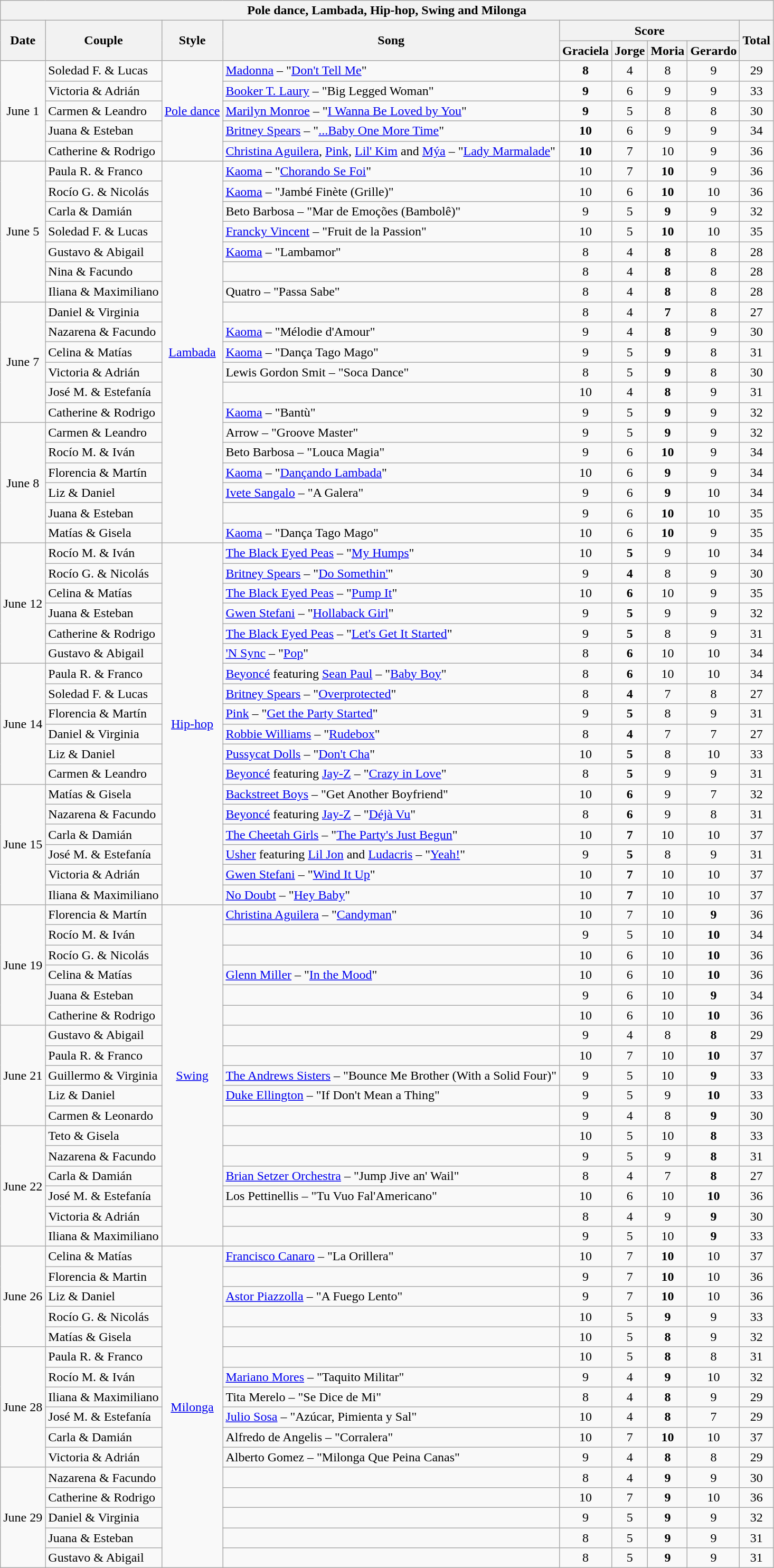<table class="wikitable collapsible collapsed">
<tr>
<th colspan="10" style="text-align:center;"><strong>Pole dance, Lambada, Hip-hop, Swing and Milonga</strong></th>
</tr>
<tr>
<th rowspan="2">Date</th>
<th rowspan="2">Couple</th>
<th rowspan="2">Style</th>
<th rowspan="2">Song</th>
<th colspan="4">Score</th>
<th rowspan="2">Total</th>
</tr>
<tr>
<th>Graciela</th>
<th>Jorge</th>
<th>Moria</th>
<th>Gerardo</th>
</tr>
<tr>
<td rowspan="5" style="text-align:center;">June 1</td>
<td>Soledad F. & Lucas</td>
<td rowspan="5" style="text-align:center;"><a href='#'>Pole dance</a></td>
<td><a href='#'>Madonna</a> – "<a href='#'>Don't Tell Me</a>"</td>
<td style="text-align:center;"><strong>8</strong></td>
<td style="text-align:center;">4</td>
<td style="text-align:center;">8</td>
<td style="text-align:center;">9</td>
<td style="text-align:center;">29</td>
</tr>
<tr>
<td>Victoria & Adrián</td>
<td><a href='#'>Booker T. Laury</a> – "Big Legged Woman"</td>
<td style="text-align:center;"><strong>9</strong></td>
<td style="text-align:center;">6</td>
<td style="text-align:center;">9</td>
<td style="text-align:center;">9</td>
<td style="text-align:center;">33</td>
</tr>
<tr>
<td>Carmen & Leandro</td>
<td><a href='#'>Marilyn Monroe</a> – "<a href='#'>I Wanna Be Loved by You</a>"</td>
<td style="text-align:center;"><strong>9</strong></td>
<td style="text-align:center;">5</td>
<td style="text-align:center;">8</td>
<td style="text-align:center;">8</td>
<td style="text-align:center;">30</td>
</tr>
<tr>
<td>Juana & Esteban</td>
<td><a href='#'>Britney Spears</a> – "<a href='#'>...Baby One More Time</a>"</td>
<td style="text-align:center;"><strong>10</strong></td>
<td style="text-align:center;">6</td>
<td style="text-align:center;">9</td>
<td style="text-align:center;">9</td>
<td style="text-align:center;">34</td>
</tr>
<tr>
<td>Catherine & Rodrigo</td>
<td><a href='#'>Christina Aguilera</a>, <a href='#'>Pink</a>, <a href='#'>Lil' Kim</a> and <a href='#'>Mýa</a> – "<a href='#'>Lady Marmalade</a>"</td>
<td style="text-align:center;"><strong>10</strong></td>
<td style="text-align:center;">7</td>
<td style="text-align:center;">10</td>
<td style="text-align:center;">9</td>
<td style="text-align:center;">36</td>
</tr>
<tr>
<td rowspan="7" style="text-align:center;">June 5</td>
<td>Paula R. & Franco</td>
<td rowspan="19" style="text-align:center;"><a href='#'>Lambada</a></td>
<td><a href='#'>Kaoma</a> – "<a href='#'>Chorando Se Foi</a>"</td>
<td style="text-align:center;">10</td>
<td style="text-align:center;">7</td>
<td style="text-align:center;"><strong>10</strong></td>
<td style="text-align:center;">9</td>
<td style="text-align:center;">36</td>
</tr>
<tr>
<td>Rocío G. & Nicolás</td>
<td><a href='#'>Kaoma</a> – "Jambé Finète (Grille)"</td>
<td style="text-align:center;">10</td>
<td style="text-align:center;">6</td>
<td style="text-align:center;"><strong>10</strong></td>
<td style="text-align:center;">10</td>
<td style="text-align:center;">36</td>
</tr>
<tr>
<td>Carla & Damián</td>
<td>Beto Barbosa – "Mar de Emoções (Bambolê)"</td>
<td style="text-align:center;">9</td>
<td style="text-align:center;">5</td>
<td style="text-align:center;"><strong>9</strong></td>
<td style="text-align:center;">9</td>
<td style="text-align:center;">32</td>
</tr>
<tr>
<td>Soledad F. & Lucas</td>
<td><a href='#'>Francky Vincent</a> – "Fruit de la Passion"</td>
<td style="text-align:center;">10</td>
<td style="text-align:center;">5</td>
<td style="text-align:center;"><strong>10</strong></td>
<td style="text-align:center;">10</td>
<td style="text-align:center;">35</td>
</tr>
<tr>
<td>Gustavo & Abigail</td>
<td><a href='#'>Kaoma</a> – "Lambamor"</td>
<td style="text-align:center;">8</td>
<td style="text-align:center;">4</td>
<td style="text-align:center;"><strong>8</strong></td>
<td style="text-align:center;">8</td>
<td style="text-align:center;">28</td>
</tr>
<tr>
<td>Nina & Facundo</td>
<td></td>
<td style="text-align:center;">8</td>
<td style="text-align:center;">4</td>
<td style="text-align:center;"><strong>8</strong></td>
<td style="text-align:center;">8</td>
<td style="text-align:center;">28</td>
</tr>
<tr>
<td>Iliana & Maximiliano</td>
<td>Quatro – "Passa Sabe"</td>
<td style="text-align:center;">8</td>
<td style="text-align:center;">4</td>
<td style="text-align:center;"><strong>8</strong></td>
<td style="text-align:center;">8</td>
<td style="text-align:center;">28</td>
</tr>
<tr>
<td rowspan="6" style="text-align:center;">June 7</td>
<td>Daniel & Virginia</td>
<td></td>
<td style="text-align:center;">8</td>
<td style="text-align:center;">4</td>
<td style="text-align:center;"><strong>7</strong></td>
<td style="text-align:center;">8</td>
<td style="text-align:center;">27</td>
</tr>
<tr>
<td>Nazarena & Facundo</td>
<td><a href='#'>Kaoma</a> – "Mélodie d'Amour"</td>
<td style="text-align:center;">9</td>
<td style="text-align:center;">4</td>
<td style="text-align:center;"><strong>8</strong></td>
<td style="text-align:center;">9</td>
<td style="text-align:center;">30</td>
</tr>
<tr>
<td>Celina & Matías</td>
<td><a href='#'>Kaoma</a> – "Dança Tago Mago"</td>
<td style="text-align:center;">9</td>
<td style="text-align:center;">5</td>
<td style="text-align:center;"><strong>9</strong></td>
<td style="text-align:center;">8</td>
<td style="text-align:center;">31</td>
</tr>
<tr>
<td>Victoria & Adrián</td>
<td>Lewis Gordon Smit – "Soca Dance"</td>
<td style="text-align:center;">8</td>
<td style="text-align:center;">5</td>
<td style="text-align:center;"><strong>9</strong></td>
<td style="text-align:center;">8</td>
<td style="text-align:center;">30</td>
</tr>
<tr>
<td>José M. & Estefanía</td>
<td></td>
<td style="text-align:center;">10</td>
<td style="text-align:center;">4</td>
<td style="text-align:center;"><strong>8</strong></td>
<td style="text-align:center;">9</td>
<td style="text-align:center;">31</td>
</tr>
<tr>
<td>Catherine & Rodrigo</td>
<td><a href='#'>Kaoma</a> – "Bantù"</td>
<td style="text-align:center;">9</td>
<td style="text-align:center;">5</td>
<td style="text-align:center;"><strong>9</strong></td>
<td style="text-align:center;">9</td>
<td style="text-align:center;">32</td>
</tr>
<tr>
<td rowspan="6" style="text-align:center;">June 8</td>
<td>Carmen & Leandro</td>
<td>Arrow – "Groove Master"</td>
<td style="text-align:center;">9</td>
<td style="text-align:center;">5</td>
<td style="text-align:center;"><strong>9</strong></td>
<td style="text-align:center;">9</td>
<td style="text-align:center;">32</td>
</tr>
<tr>
<td>Rocío M. & Iván</td>
<td>Beto Barbosa – "Louca Magia"</td>
<td style="text-align:center;">9</td>
<td style="text-align:center;">6</td>
<td style="text-align:center;"><strong>10</strong></td>
<td style="text-align:center;">9</td>
<td style="text-align:center;">34</td>
</tr>
<tr>
<td>Florencia & Martín</td>
<td><a href='#'>Kaoma</a> – "<a href='#'>Dançando Lambada</a>"</td>
<td style="text-align:center;">10</td>
<td style="text-align:center;">6</td>
<td style="text-align:center;"><strong>9</strong></td>
<td style="text-align:center;">9</td>
<td style="text-align:center;">34</td>
</tr>
<tr>
<td>Liz & Daniel</td>
<td><a href='#'>Ivete Sangalo</a> – "A Galera"</td>
<td style="text-align:center;">9</td>
<td style="text-align:center;">6</td>
<td style="text-align:center;"><strong>9</strong></td>
<td style="text-align:center;">10</td>
<td style="text-align:center;">34</td>
</tr>
<tr>
<td>Juana & Esteban</td>
<td></td>
<td style="text-align:center;">9</td>
<td style="text-align:center;">6</td>
<td style="text-align:center;"><strong>10</strong></td>
<td style="text-align:center;">10</td>
<td style="text-align:center;">35</td>
</tr>
<tr>
<td>Matías & Gisela</td>
<td><a href='#'>Kaoma</a> – "Dança Tago Mago"</td>
<td style="text-align:center;">10</td>
<td style="text-align:center;">6</td>
<td style="text-align:center;"><strong>10</strong></td>
<td style="text-align:center;">9</td>
<td style="text-align:center;">35</td>
</tr>
<tr>
<td rowspan="6" style="text-align:center;">June 12</td>
<td>Rocío M. & Iván</td>
<td rowspan="18" style="text-align:center;"><a href='#'>Hip-hop</a></td>
<td><a href='#'>The Black Eyed Peas</a> – "<a href='#'>My Humps</a>"</td>
<td style="text-align:center;">10</td>
<td style="text-align:center;"><strong>5</strong></td>
<td style="text-align:center;">9</td>
<td style="text-align:center;">10</td>
<td style="text-align:center;">34</td>
</tr>
<tr>
<td>Rocío G. & Nicolás</td>
<td><a href='#'>Britney Spears</a> – "<a href='#'>Do Somethin'</a>"</td>
<td style="text-align:center;">9</td>
<td style="text-align:center;"><strong>4</strong></td>
<td style="text-align:center;">8</td>
<td style="text-align:center;">9</td>
<td style="text-align:center;">30</td>
</tr>
<tr>
<td>Celina & Matías</td>
<td><a href='#'>The Black Eyed Peas</a> – "<a href='#'>Pump It</a>"</td>
<td style="text-align:center;">10</td>
<td style="text-align:center;"><strong>6</strong></td>
<td style="text-align:center;">10</td>
<td style="text-align:center;">9</td>
<td style="text-align:center;">35</td>
</tr>
<tr>
<td>Juana & Esteban</td>
<td><a href='#'>Gwen Stefani</a> – "<a href='#'>Hollaback Girl</a>"</td>
<td style="text-align:center;">9</td>
<td style="text-align:center;"><strong>5</strong></td>
<td style="text-align:center;">9</td>
<td style="text-align:center;">9</td>
<td style="text-align:center;">32</td>
</tr>
<tr>
<td>Catherine & Rodrigo</td>
<td><a href='#'>The Black Eyed Peas</a> – "<a href='#'>Let's Get It Started</a>"</td>
<td style="text-align:center;">9</td>
<td style="text-align:center;"><strong>5</strong></td>
<td style="text-align:center;">8</td>
<td style="text-align:center;">9</td>
<td style="text-align:center;">31</td>
</tr>
<tr>
<td>Gustavo & Abigail</td>
<td><a href='#'>'N Sync</a> – "<a href='#'>Pop</a>"</td>
<td style="text-align:center;">8</td>
<td style="text-align:center;"><strong>6</strong></td>
<td style="text-align:center;">10</td>
<td style="text-align:center;">10</td>
<td style="text-align:center;">34</td>
</tr>
<tr>
<td rowspan="6" style="text-align:center;">June 14</td>
<td>Paula R. & Franco</td>
<td><a href='#'>Beyoncé</a> featuring <a href='#'>Sean Paul</a> – "<a href='#'>Baby Boy</a>"</td>
<td style="text-align:center;">8</td>
<td style="text-align:center;"><strong>6</strong></td>
<td style="text-align:center;">10</td>
<td style="text-align:center;">10</td>
<td style="text-align:center;">34</td>
</tr>
<tr>
<td>Soledad F. & Lucas</td>
<td><a href='#'>Britney Spears</a> – "<a href='#'>Overprotected</a>"</td>
<td style="text-align:center;">8</td>
<td style="text-align:center;"><strong>4</strong></td>
<td style="text-align:center;">7</td>
<td style="text-align:center;">8</td>
<td style="text-align:center;">27</td>
</tr>
<tr>
<td>Florencia & Martín</td>
<td><a href='#'>Pink</a> – "<a href='#'>Get the Party Started</a>"</td>
<td style="text-align:center;">9</td>
<td style="text-align:center;"><strong>5</strong></td>
<td style="text-align:center;">8</td>
<td style="text-align:center;">9</td>
<td style="text-align:center;">31</td>
</tr>
<tr>
<td>Daniel & Virginia</td>
<td><a href='#'>Robbie Williams</a> – "<a href='#'>Rudebox</a>"</td>
<td style="text-align:center;">8</td>
<td style="text-align:center;"><strong>4</strong></td>
<td style="text-align:center;">7</td>
<td style="text-align:center;">7</td>
<td style="text-align:center;">27</td>
</tr>
<tr>
<td>Liz & Daniel</td>
<td><a href='#'>Pussycat Dolls</a> – "<a href='#'>Don't Cha</a>"</td>
<td style="text-align:center;">10</td>
<td style="text-align:center;"><strong>5</strong></td>
<td style="text-align:center;">8</td>
<td style="text-align:center;">10</td>
<td style="text-align:center;">33</td>
</tr>
<tr>
<td>Carmen & Leandro</td>
<td><a href='#'>Beyoncé</a> featuring <a href='#'>Jay-Z</a> – "<a href='#'>Crazy in Love</a>"</td>
<td style="text-align:center;">8</td>
<td style="text-align:center;"><strong>5</strong></td>
<td style="text-align:center;">9</td>
<td style="text-align:center;">9</td>
<td style="text-align:center;">31</td>
</tr>
<tr>
<td rowspan="6" style="text-align:center;">June 15</td>
<td>Matías & Gisela</td>
<td><a href='#'>Backstreet Boys</a> – "Get Another Boyfriend"</td>
<td style="text-align:center;">10</td>
<td style="text-align:center;"><strong>6</strong></td>
<td style="text-align:center;">9</td>
<td style="text-align:center;">7</td>
<td style="text-align:center;">32</td>
</tr>
<tr>
<td>Nazarena & Facundo</td>
<td><a href='#'>Beyoncé</a> featuring <a href='#'>Jay-Z</a> – "<a href='#'>Déjà Vu</a>"</td>
<td style="text-align:center;">8</td>
<td style="text-align:center;"><strong>6</strong></td>
<td style="text-align:center;">9</td>
<td style="text-align:center;">8</td>
<td style="text-align:center;">31</td>
</tr>
<tr>
<td>Carla & Damián</td>
<td><a href='#'>The Cheetah Girls</a> – "<a href='#'>The Party's Just Begun</a>"</td>
<td style="text-align:center;">10</td>
<td style="text-align:center;"><strong>7</strong></td>
<td style="text-align:center;">10</td>
<td style="text-align:center;">10</td>
<td style="text-align:center;">37</td>
</tr>
<tr>
<td>José M. & Estefanía</td>
<td><a href='#'>Usher</a> featuring <a href='#'>Lil Jon</a> and <a href='#'>Ludacris</a> – "<a href='#'>Yeah!</a>"</td>
<td style="text-align:center;">9</td>
<td style="text-align:center;"><strong>5</strong></td>
<td style="text-align:center;">8</td>
<td style="text-align:center;">9</td>
<td style="text-align:center;">31</td>
</tr>
<tr>
<td>Victoria & Adrián</td>
<td><a href='#'>Gwen Stefani</a> – "<a href='#'>Wind It Up</a>"</td>
<td style="text-align:center;">10</td>
<td style="text-align:center;"><strong>7</strong></td>
<td style="text-align:center;">10</td>
<td style="text-align:center;">10</td>
<td style="text-align:center;">37</td>
</tr>
<tr>
<td>Iliana & Maximiliano</td>
<td><a href='#'>No Doubt</a> – "<a href='#'>Hey Baby</a>"</td>
<td style="text-align:center;">10</td>
<td style="text-align:center;"><strong>7</strong></td>
<td style="text-align:center;">10</td>
<td style="text-align:center;">10</td>
<td style="text-align:center;">37</td>
</tr>
<tr>
<td rowspan="6" style="text-align:center;">June 19</td>
<td>Florencia & Martín</td>
<td rowspan="17" style="text-align:center;"><a href='#'>Swing</a></td>
<td><a href='#'>Christina Aguilera</a> – "<a href='#'>Candyman</a>"</td>
<td style="text-align:center;">10</td>
<td style="text-align:center;">7</td>
<td style="text-align:center;">10</td>
<td style="text-align:center;"><strong>9</strong></td>
<td style="text-align:center;">36</td>
</tr>
<tr>
<td>Rocío M. & Iván</td>
<td></td>
<td style="text-align:center;">9</td>
<td style="text-align:center;">5</td>
<td style="text-align:center;">10</td>
<td style="text-align:center;"><strong>10</strong></td>
<td style="text-align:center;">34</td>
</tr>
<tr>
<td>Rocío G. & Nicolás</td>
<td></td>
<td style="text-align:center;">10</td>
<td style="text-align:center;">6</td>
<td style="text-align:center;">10</td>
<td style="text-align:center;"><strong>10</strong></td>
<td style="text-align:center;">36</td>
</tr>
<tr>
<td>Celina & Matías</td>
<td><a href='#'>Glenn Miller</a> – "<a href='#'>In the Mood</a>"</td>
<td style="text-align:center;">10</td>
<td style="text-align:center;">6</td>
<td style="text-align:center;">10</td>
<td style="text-align:center;"><strong>10</strong></td>
<td style="text-align:center;">36</td>
</tr>
<tr>
<td>Juana & Esteban</td>
<td></td>
<td style="text-align:center;">9</td>
<td style="text-align:center;">6</td>
<td style="text-align:center;">10</td>
<td style="text-align:center;"><strong>9</strong></td>
<td style="text-align:center;">34</td>
</tr>
<tr>
<td>Catherine & Rodrigo</td>
<td></td>
<td style="text-align:center;">10</td>
<td style="text-align:center;">6</td>
<td style="text-align:center;">10</td>
<td style="text-align:center;"><strong>10</strong></td>
<td style="text-align:center;">36</td>
</tr>
<tr>
<td rowspan="5" style="text-align:center;">June 21</td>
<td>Gustavo & Abigail</td>
<td></td>
<td style="text-align:center;">9</td>
<td style="text-align:center;">4</td>
<td style="text-align:center;">8</td>
<td style="text-align:center;"><strong>8</strong></td>
<td style="text-align:center;">29</td>
</tr>
<tr>
<td>Paula R. & Franco</td>
<td></td>
<td style="text-align:center;">10</td>
<td style="text-align:center;">7</td>
<td style="text-align:center;">10</td>
<td style="text-align:center;"><strong>10</strong></td>
<td style="text-align:center;">37</td>
</tr>
<tr>
<td>Guillermo & Virginia</td>
<td><a href='#'>The Andrews Sisters</a> – "Bounce Me Brother (With a Solid Four)"</td>
<td style="text-align:center;">9</td>
<td style="text-align:center;">5</td>
<td style="text-align:center;">10</td>
<td style="text-align:center;"><strong>9</strong></td>
<td style="text-align:center;">33</td>
</tr>
<tr>
<td>Liz & Daniel</td>
<td><a href='#'>Duke Ellington</a> – "If Don't Mean a Thing"</td>
<td style="text-align:center;">9</td>
<td style="text-align:center;">5</td>
<td style="text-align:center;">9</td>
<td style="text-align:center;"><strong>10</strong></td>
<td style="text-align:center;">33</td>
</tr>
<tr>
<td>Carmen & Leonardo</td>
<td></td>
<td style="text-align:center;">9</td>
<td style="text-align:center;">4</td>
<td style="text-align:center;">8</td>
<td style="text-align:center;"><strong>9</strong></td>
<td style="text-align:center;">30</td>
</tr>
<tr>
<td rowspan="6" style="text-align:center;">June 22</td>
<td>Teto & Gisela</td>
<td></td>
<td style="text-align:center;">10</td>
<td style="text-align:center;">5</td>
<td style="text-align:center;">10</td>
<td style="text-align:center;"><strong>8</strong></td>
<td style="text-align:center;">33</td>
</tr>
<tr>
<td>Nazarena & Facundo</td>
<td></td>
<td style="text-align:center;">9</td>
<td style="text-align:center;">5</td>
<td style="text-align:center;">9</td>
<td style="text-align:center;"><strong>8</strong></td>
<td style="text-align:center;">31</td>
</tr>
<tr>
<td>Carla & Damián</td>
<td><a href='#'>Brian Setzer Orchestra</a> – "Jump Jive an' Wail"</td>
<td style="text-align:center;">8</td>
<td style="text-align:center;">4</td>
<td style="text-align:center;">7</td>
<td style="text-align:center;"><strong>8</strong></td>
<td style="text-align:center;">27</td>
</tr>
<tr>
<td>José M. & Estefanía</td>
<td>Los Pettinellis – "Tu Vuo Fal'Americano"</td>
<td style="text-align:center;">10</td>
<td style="text-align:center;">6</td>
<td style="text-align:center;">10</td>
<td style="text-align:center;"><strong>10</strong></td>
<td style="text-align:center;">36</td>
</tr>
<tr>
<td>Victoria & Adrián</td>
<td></td>
<td style="text-align:center;">8</td>
<td style="text-align:center;">4</td>
<td style="text-align:center;">9</td>
<td style="text-align:center;"><strong>9</strong></td>
<td style="text-align:center;">30</td>
</tr>
<tr>
<td>Iliana & Maximiliano</td>
<td></td>
<td style="text-align:center;">9</td>
<td style="text-align:center;">5</td>
<td style="text-align:center;">10</td>
<td style="text-align:center;"><strong>9</strong></td>
<td style="text-align:center;">33</td>
</tr>
<tr>
<td rowspan="5" style="text-align:center;">June 26</td>
<td>Celina & Matías</td>
<td rowspan="16" style="text-align:center;"><a href='#'>Milonga</a></td>
<td><a href='#'>Francisco Canaro</a> – "La Orillera"</td>
<td style="text-align:center;">10</td>
<td style="text-align:center;">7</td>
<td style="text-align:center;"><strong>10</strong></td>
<td style="text-align:center;">10</td>
<td style="text-align:center;">37</td>
</tr>
<tr>
<td>Florencia & Martin</td>
<td></td>
<td style="text-align:center;">9</td>
<td style="text-align:center;">7</td>
<td style="text-align:center;"><strong>10</strong></td>
<td style="text-align:center;">10</td>
<td style="text-align:center;">36</td>
</tr>
<tr>
<td>Liz & Daniel</td>
<td><a href='#'>Astor Piazzolla</a> – "A Fuego Lento"</td>
<td style="text-align:center;">9</td>
<td style="text-align:center;">7</td>
<td style="text-align:center;"><strong>10</strong></td>
<td style="text-align:center;">10</td>
<td style="text-align:center;">36</td>
</tr>
<tr>
<td>Rocío G. & Nicolás</td>
<td></td>
<td style="text-align:center;">10</td>
<td style="text-align:center;">5</td>
<td style="text-align:center;"><strong>9</strong></td>
<td style="text-align:center;">9</td>
<td style="text-align:center;">33</td>
</tr>
<tr>
<td>Matías & Gisela</td>
<td></td>
<td style="text-align:center;">10</td>
<td style="text-align:center;">5</td>
<td style="text-align:center;"><strong>8</strong></td>
<td style="text-align:center;">9</td>
<td style="text-align:center;">32</td>
</tr>
<tr>
<td rowspan="6" style="text-align:center;">June 28</td>
<td>Paula R. & Franco</td>
<td></td>
<td style="text-align:center;">10</td>
<td style="text-align:center;">5</td>
<td style="text-align:center;"><strong>8</strong></td>
<td style="text-align:center;">8</td>
<td style="text-align:center;">31</td>
</tr>
<tr>
<td>Rocío M. & Iván</td>
<td><a href='#'>Mariano Mores</a> – "Taquito Militar"</td>
<td style="text-align:center;">9</td>
<td style="text-align:center;">4</td>
<td style="text-align:center;"><strong>9</strong></td>
<td style="text-align:center;">10</td>
<td style="text-align:center;">32</td>
</tr>
<tr>
<td>Iliana & Maximiliano</td>
<td>Tita Merelo – "Se Dice de Mi"</td>
<td style="text-align:center;">8</td>
<td style="text-align:center;">4</td>
<td style="text-align:center;"><strong>8</strong></td>
<td style="text-align:center;">9</td>
<td style="text-align:center;">29</td>
</tr>
<tr>
<td>José M. & Estefanía</td>
<td><a href='#'>Julio Sosa</a> – "Azúcar, Pimienta y Sal"</td>
<td style="text-align:center;">10</td>
<td style="text-align:center;">4</td>
<td style="text-align:center;"><strong>8</strong></td>
<td style="text-align:center;">7</td>
<td style="text-align:center;">29</td>
</tr>
<tr>
<td>Carla & Damián</td>
<td>Alfredo de Angelis – "Corralera"</td>
<td style="text-align:center;">10</td>
<td style="text-align:center;">7</td>
<td style="text-align:center;"><strong>10</strong></td>
<td style="text-align:center;">10</td>
<td style="text-align:center;">37</td>
</tr>
<tr>
<td>Victoria & Adrián</td>
<td>Alberto Gomez – "Milonga Que Peina Canas"</td>
<td style="text-align:center;">9</td>
<td style="text-align:center;">4</td>
<td style="text-align:center;"><strong>8</strong></td>
<td style="text-align:center;">8</td>
<td style="text-align:center;">29</td>
</tr>
<tr>
<td rowspan="5" style="text-align:center;">June 29</td>
<td>Nazarena & Facundo</td>
<td></td>
<td style="text-align:center;">8</td>
<td style="text-align:center;">4</td>
<td style="text-align:center;"><strong>9</strong></td>
<td style="text-align:center;">9</td>
<td style="text-align:center;">30</td>
</tr>
<tr>
<td>Catherine & Rodrigo</td>
<td></td>
<td style="text-align:center;">10</td>
<td style="text-align:center;">7</td>
<td style="text-align:center;"><strong>9</strong></td>
<td style="text-align:center;">10</td>
<td style="text-align:center;">36</td>
</tr>
<tr>
<td>Daniel & Virginia</td>
<td></td>
<td style="text-align:center;">9</td>
<td style="text-align:center;">5</td>
<td style="text-align:center;"><strong>9</strong></td>
<td style="text-align:center;">9</td>
<td style="text-align:center;">32</td>
</tr>
<tr>
<td>Juana & Esteban</td>
<td></td>
<td style="text-align:center;">8</td>
<td style="text-align:center;">5</td>
<td style="text-align:center;"><strong>9</strong></td>
<td style="text-align:center;">9</td>
<td style="text-align:center;">31</td>
</tr>
<tr>
<td>Gustavo & Abigail</td>
<td></td>
<td style="text-align:center;">8</td>
<td style="text-align:center;">5</td>
<td style="text-align:center;"><strong>9</strong></td>
<td style="text-align:center;">9</td>
<td style="text-align:center;">31</td>
</tr>
</table>
